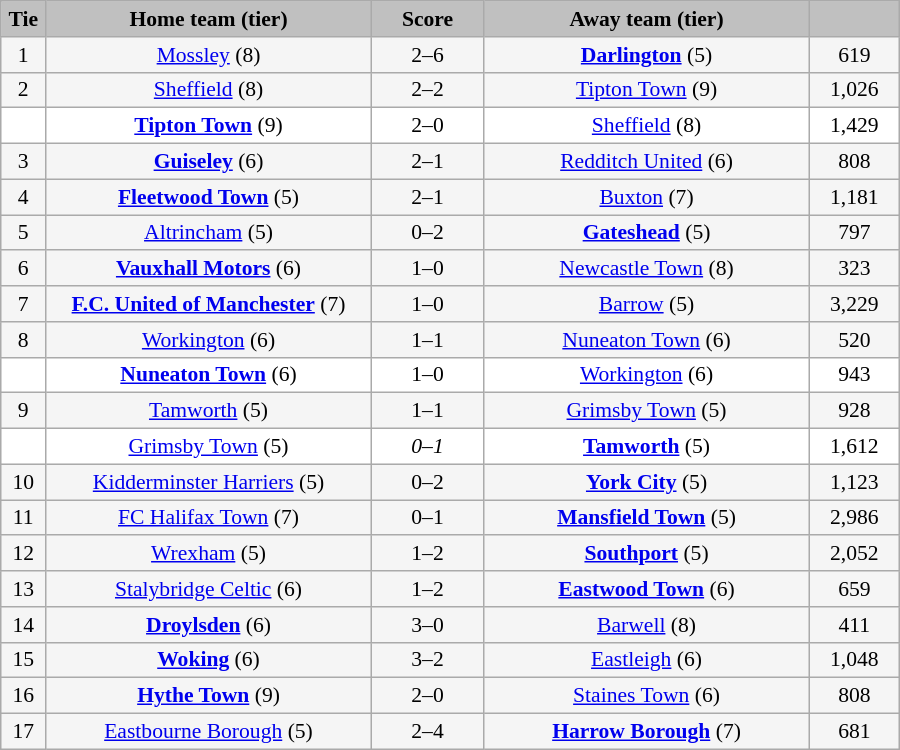<table class="wikitable" style="width: 600px; background:WhiteSmoke; text-align:center; font-size:90%">
<tr>
<td scope="col" style="width:  5.00%; background:silver;"><strong>Tie</strong></td>
<td scope="col" style="width: 36.25%; background:silver;"><strong>Home team (tier)</strong></td>
<td scope="col" style="width: 12.50%; background:silver;"><strong>Score</strong></td>
<td scope="col" style="width: 36.25%; background:silver;"><strong>Away team (tier)</strong></td>
<td scope="col" style="width: 10.00%; background:silver;"><strong></strong></td>
</tr>
<tr>
<td>1</td>
<td><a href='#'>Mossley</a> (8)</td>
<td>2–6</td>
<td><strong><a href='#'>Darlington</a></strong> (5)</td>
<td>619</td>
</tr>
<tr>
<td>2</td>
<td><a href='#'>Sheffield</a> (8)</td>
<td>2–2</td>
<td><a href='#'>Tipton Town</a> (9)</td>
<td>1,026</td>
</tr>
<tr style="background:white;">
<td><em></em></td>
<td><strong><a href='#'>Tipton Town</a></strong> (9)</td>
<td>2–0</td>
<td><a href='#'>Sheffield</a> (8)</td>
<td>1,429</td>
</tr>
<tr>
<td>3</td>
<td><strong><a href='#'>Guiseley</a></strong> (6)</td>
<td>2–1</td>
<td><a href='#'>Redditch United</a> (6)</td>
<td>808</td>
</tr>
<tr>
<td>4</td>
<td><strong><a href='#'>Fleetwood Town</a></strong> (5)</td>
<td>2–1</td>
<td><a href='#'>Buxton</a> (7)</td>
<td>1,181</td>
</tr>
<tr>
<td>5</td>
<td><a href='#'>Altrincham</a> (5)</td>
<td>0–2</td>
<td><strong><a href='#'>Gateshead</a></strong> (5)</td>
<td>797</td>
</tr>
<tr>
<td>6</td>
<td><strong><a href='#'>Vauxhall Motors</a></strong> (6)</td>
<td>1–0</td>
<td><a href='#'>Newcastle Town</a> (8)</td>
<td>323</td>
</tr>
<tr>
<td>7</td>
<td><strong><a href='#'>F.C. United of Manchester</a></strong> (7)</td>
<td>1–0</td>
<td><a href='#'>Barrow</a> (5)</td>
<td>3,229</td>
</tr>
<tr>
<td>8</td>
<td><a href='#'>Workington</a> (6)</td>
<td>1–1</td>
<td><a href='#'>Nuneaton Town</a> (6)</td>
<td>520</td>
</tr>
<tr style="background:white;">
<td><em></em></td>
<td><strong><a href='#'>Nuneaton Town</a></strong> (6)</td>
<td>1–0</td>
<td><a href='#'>Workington</a> (6)</td>
<td>943</td>
</tr>
<tr>
<td>9</td>
<td><a href='#'>Tamworth</a> (5)</td>
<td>1–1</td>
<td><a href='#'>Grimsby Town</a> (5)</td>
<td>928</td>
</tr>
<tr style="background:white;">
<td><em></em></td>
<td><a href='#'>Grimsby Town</a> (5)</td>
<td><em>0–1</em></td>
<td><strong><a href='#'>Tamworth</a></strong> (5)</td>
<td>1,612</td>
</tr>
<tr>
<td>10</td>
<td><a href='#'>Kidderminster Harriers</a> (5)</td>
<td>0–2</td>
<td><strong><a href='#'>York City</a></strong> (5)</td>
<td>1,123</td>
</tr>
<tr>
<td>11</td>
<td><a href='#'>FC Halifax Town</a> (7)</td>
<td>0–1</td>
<td><strong><a href='#'>Mansfield Town</a></strong> (5)</td>
<td>2,986</td>
</tr>
<tr>
<td>12</td>
<td><a href='#'>Wrexham</a> (5)</td>
<td>1–2</td>
<td><strong><a href='#'>Southport</a></strong> (5)</td>
<td>2,052</td>
</tr>
<tr>
<td>13</td>
<td><a href='#'>Stalybridge Celtic</a> (6)</td>
<td>1–2</td>
<td><strong><a href='#'>Eastwood Town</a></strong> (6)</td>
<td>659</td>
</tr>
<tr>
<td>14</td>
<td><strong><a href='#'>Droylsden</a></strong> (6)</td>
<td>3–0</td>
<td><a href='#'>Barwell</a> (8)</td>
<td>411</td>
</tr>
<tr>
<td>15</td>
<td><strong><a href='#'>Woking</a></strong> (6)</td>
<td>3–2</td>
<td><a href='#'>Eastleigh</a> (6)</td>
<td>1,048</td>
</tr>
<tr>
<td>16</td>
<td><strong><a href='#'>Hythe Town</a></strong> (9)</td>
<td>2–0</td>
<td><a href='#'>Staines Town</a> (6)</td>
<td>808</td>
</tr>
<tr>
<td>17</td>
<td><a href='#'>Eastbourne Borough</a> (5)</td>
<td>2–4</td>
<td><strong><a href='#'>Harrow Borough</a></strong> (7)</td>
<td>681</td>
</tr>
</table>
